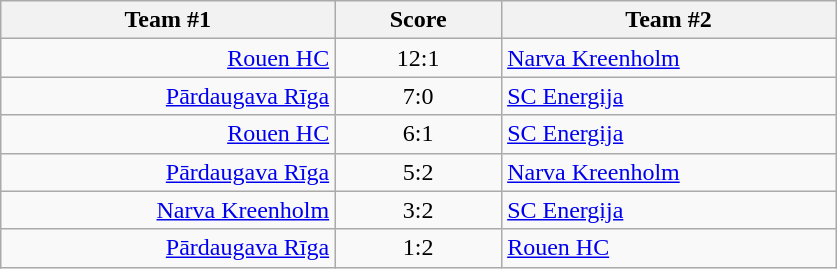<table class="wikitable" style="text-align: center;">
<tr>
<th width=22%>Team #1</th>
<th width=11%>Score</th>
<th width=22%>Team #2</th>
</tr>
<tr>
<td style="text-align: right;"><a href='#'>Rouen HC</a> </td>
<td>12:1</td>
<td style="text-align: left;"> <a href='#'>Narva Kreenholm</a></td>
</tr>
<tr>
<td style="text-align: right;"><a href='#'>Pārdaugava Rīga</a> </td>
<td>7:0</td>
<td style="text-align: left;"> <a href='#'>SC Energija</a></td>
</tr>
<tr>
<td style="text-align: right;"><a href='#'>Rouen HC</a> </td>
<td>6:1</td>
<td style="text-align: left;"> <a href='#'>SC Energija</a></td>
</tr>
<tr>
<td style="text-align: right;"><a href='#'>Pārdaugava Rīga</a> </td>
<td>5:2</td>
<td style="text-align: left;"> <a href='#'>Narva Kreenholm</a></td>
</tr>
<tr>
<td style="text-align: right;"><a href='#'>Narva Kreenholm</a> </td>
<td>3:2</td>
<td style="text-align: left;"> <a href='#'>SC Energija</a></td>
</tr>
<tr>
<td style="text-align: right;"><a href='#'>Pārdaugava Rīga</a> </td>
<td>1:2</td>
<td style="text-align: left;"> <a href='#'>Rouen HC</a></td>
</tr>
</table>
